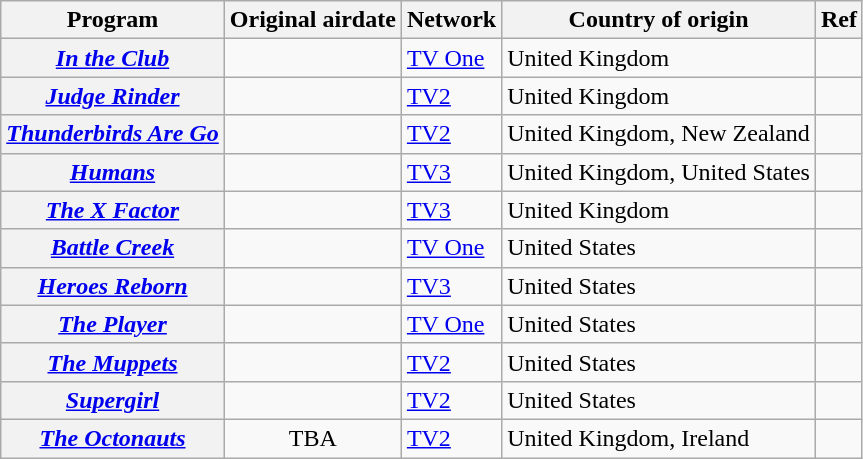<table class="wikitable plainrowheaders sortable" style="text-align:left">
<tr>
<th scope="col">Program</th>
<th scope="col">Original airdate</th>
<th scope="col">Network</th>
<th scope="col">Country of origin</th>
<th scope="col" class="unsortable">Ref</th>
</tr>
<tr>
<th scope="row"><em><a href='#'>In the Club</a></em></th>
<td align=center></td>
<td><a href='#'>TV One</a></td>
<td>United Kingdom</td>
<td></td>
</tr>
<tr>
<th scope="row"><em><a href='#'>Judge Rinder</a></em></th>
<td align=center></td>
<td><a href='#'>TV2</a></td>
<td>United Kingdom</td>
<td></td>
</tr>
<tr>
<th scope="row"><em><a href='#'>Thunderbirds Are Go</a></em></th>
<td align=center></td>
<td><a href='#'>TV2</a></td>
<td>United Kingdom, New Zealand</td>
<td></td>
</tr>
<tr>
<th scope="row"><em><a href='#'>Humans</a></em></th>
<td align=center></td>
<td><a href='#'>TV3</a></td>
<td>United Kingdom, United States</td>
<td></td>
</tr>
<tr>
<th scope="row"><em><a href='#'>The X Factor</a></em></th>
<td align=center></td>
<td><a href='#'>TV3</a></td>
<td>United Kingdom</td>
<td></td>
</tr>
<tr>
<th scope="row"><em><a href='#'>Battle Creek</a></em></th>
<td align=center></td>
<td><a href='#'>TV One</a></td>
<td>United States</td>
<td></td>
</tr>
<tr>
<th scope="row"><em><a href='#'>Heroes Reborn</a></em></th>
<td align=center></td>
<td><a href='#'>TV3</a></td>
<td>United States</td>
<td></td>
</tr>
<tr>
<th scope="row"><em><a href='#'>The Player</a></em></th>
<td align=center></td>
<td><a href='#'>TV One</a></td>
<td>United States</td>
<td></td>
</tr>
<tr>
<th scope="row"><em><a href='#'>The Muppets</a></em></th>
<td align=center></td>
<td><a href='#'>TV2</a></td>
<td>United States</td>
<td></td>
</tr>
<tr>
<th scope="row"><em><a href='#'>Supergirl</a></em></th>
<td align=center></td>
<td><a href='#'>TV2</a></td>
<td>United States</td>
<td></td>
</tr>
<tr>
<th scope="row"><em><a href='#'>The Octonauts</a></em></th>
<td align=center>TBA</td>
<td><a href='#'>TV2</a></td>
<td>United Kingdom, Ireland</td>
<td></td>
</tr>
</table>
